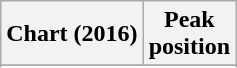<table class="wikitable sortable plainrowheaders" style="text-align:center">
<tr>
<th scope="col">Chart (2016)</th>
<th scope="col">Peak<br> position</th>
</tr>
<tr>
</tr>
<tr>
</tr>
<tr>
</tr>
<tr>
</tr>
<tr>
</tr>
<tr>
</tr>
<tr>
</tr>
<tr>
</tr>
</table>
